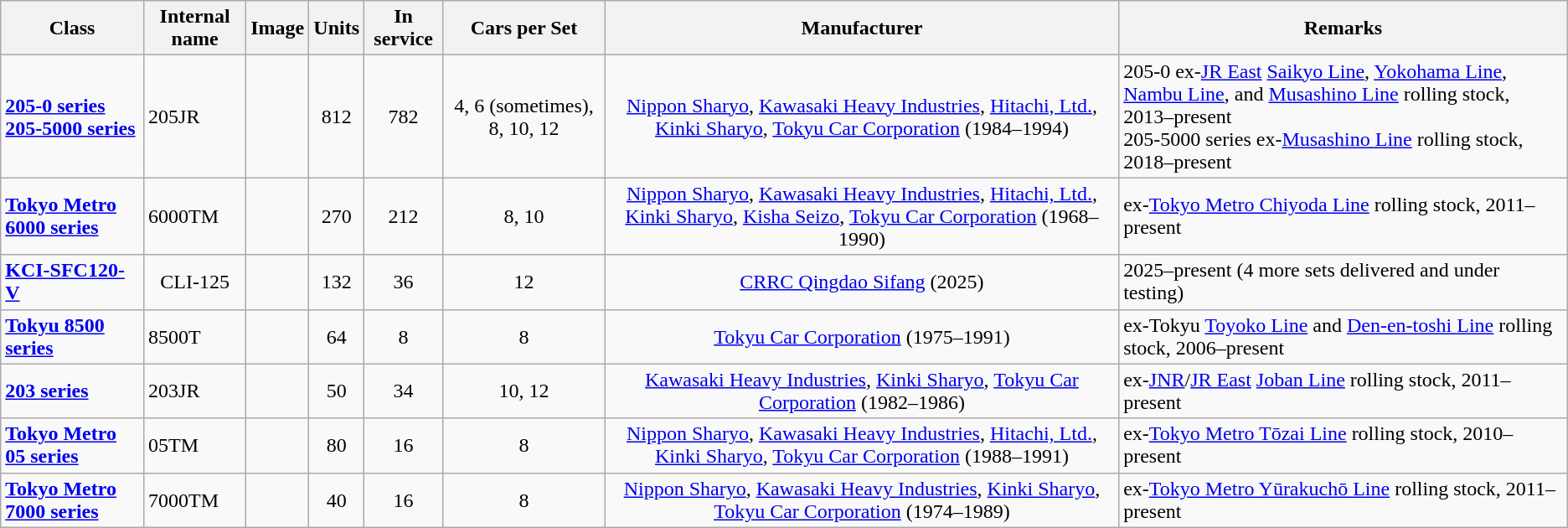<table class="wikitable">
<tr>
<th>Class</th>
<th>Internal name</th>
<th>Image</th>
<th>Units</th>
<th>In service</th>
<th>Cars per Set</th>
<th>Manufacturer</th>
<th>Remarks</th>
</tr>
<tr>
<td><strong> <a href='#'>205-0 series</a></strong><br><strong> <a href='#'>205-5000 series</a></strong></td>
<td>205JR</td>
<td></td>
<td align=center>812</td>
<td align=center>782</td>
<td align=center>4, 6 (sometimes), 8, 10, 12</td>
<td align=center> <a href='#'>Nippon Sharyo</a>, <a href='#'>Kawasaki Heavy Industries</a>, <a href='#'>Hitachi, Ltd.</a>, <a href='#'>Kinki Sharyo</a>, <a href='#'>Tokyu Car Corporation</a> (1984–1994)</td>
<td>205-0 ex-<a href='#'>JR East</a> <a href='#'>Saikyo Line</a>, <a href='#'>Yokohama Line</a>, <a href='#'>Nambu Line</a>, and <a href='#'>Musashino Line</a> rolling stock, 2013–present<br>205-5000 series ex-<a href='#'>Musashino Line</a> rolling stock, 2018–present</td>
</tr>
<tr>
<td><strong><a href='#'>Tokyo Metro 6000 series</a></strong></td>
<td>6000TM</td>
<td></td>
<td align=center>270</td>
<td align=center>212</td>
<td align=center>8, 10</td>
<td align=center> <a href='#'>Nippon Sharyo</a>, <a href='#'>Kawasaki Heavy Industries</a>, <a href='#'>Hitachi, Ltd.</a>, <a href='#'>Kinki Sharyo</a>, <a href='#'>Kisha Seizo</a>, <a href='#'>Tokyu Car Corporation</a> (1968–1990)</td>
<td>ex-<a href='#'>Tokyo Metro Chiyoda Line</a> rolling stock, 2011–present</td>
</tr>
<tr>
<td><strong><a href='#'>KCI-SFC120-V</a></strong></td>
<td align="center">CLI-125</td>
<td></td>
<td align="center">132</td>
<td align="center">36</td>
<td align="center">12</td>
<td align="center"> <a href='#'>CRRC Qingdao Sifang</a> (2025)</td>
<td>2025–present (4 more sets delivered and under testing)</td>
</tr>
<tr>
<td><strong><a href='#'>Tokyu 8500 series</a></strong></td>
<td>8500T</td>
<td></td>
<td align=center>64</td>
<td align=center>8</td>
<td align=center>8</td>
<td align=center> <a href='#'>Tokyu Car Corporation</a> (1975–1991)</td>
<td>ex-Tokyu <a href='#'>Toyoko Line</a> and <a href='#'>Den-en-toshi Line</a> rolling stock, 2006–present</td>
</tr>
<tr>
<td><strong><a href='#'>203 series</a></strong></td>
<td>203JR</td>
<td></td>
<td align=center>50</td>
<td align=center>34</td>
<td align=center>10, 12</td>
<td align=center> <a href='#'>Kawasaki Heavy Industries</a>, <a href='#'>Kinki Sharyo</a>, <a href='#'>Tokyu Car Corporation</a> (1982–1986)</td>
<td>ex-<a href='#'>JNR</a>/<a href='#'>JR East</a> <a href='#'>Joban Line</a> rolling stock, 2011–present</td>
</tr>
<tr>
<td><strong><a href='#'>Tokyo Metro 05 series</a></strong></td>
<td>05TM</td>
<td></td>
<td align=center>80</td>
<td align=center>16</td>
<td align=center>8</td>
<td align=center> <a href='#'>Nippon Sharyo</a>, <a href='#'>Kawasaki Heavy Industries</a>, <a href='#'>Hitachi, Ltd.</a>, <a href='#'>Kinki Sharyo</a>, <a href='#'>Tokyu Car Corporation</a> (1988–1991)</td>
<td>ex-<a href='#'>Tokyo Metro Tōzai Line</a> rolling stock, 2010–present</td>
</tr>
<tr>
<td><strong><a href='#'>Tokyo Metro 7000 series</a></strong></td>
<td>7000TM</td>
<td></td>
<td align=center>40</td>
<td align=center>16</td>
<td align=center>8</td>
<td align=center> <a href='#'>Nippon Sharyo</a>, <a href='#'>Kawasaki Heavy Industries</a>, <a href='#'>Kinki Sharyo</a>, <a href='#'>Tokyu Car Corporation</a> (1974–1989)</td>
<td>ex-<a href='#'>Tokyo Metro Yūrakuchō Line</a> rolling stock, 2011–present</td>
</tr>
</table>
